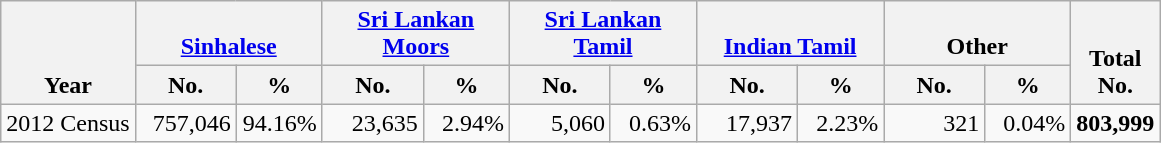<table class="wikitable" border="1" style="text-align:right;">
<tr style="vertical-align:bottom;">
<th rowspan=2>Year</th>
<th colspan=2><a href='#'>Sinhalese</a></th>
<th colspan=2><a href='#'>Sri Lankan Moors</a></th>
<th colspan=2><a href='#'>Sri Lankan Tamil</a></th>
<th colspan=2><a href='#'>Indian Tamil</a></th>
<th colspan=2>Other</th>
<th rowspan=2><strong>Total</strong><br><strong>No.</strong></th>
</tr>
<tr>
<th style="width:60px;">No.</th>
<th style="width:50px;">%</th>
<th style="width:60px;">No.</th>
<th style="width:50px;">%</th>
<th style="width:60px;">No.</th>
<th style="width:50px;">%</th>
<th style="width:60px;">No.</th>
<th style="width:50px;">%</th>
<th style="width:60px;">No.</th>
<th style="width:50px;">%</th>
</tr>
<tr>
<td align=left>2012 Census</td>
<td>757,046</td>
<td>94.16%</td>
<td>23,635</td>
<td>2.94%</td>
<td>5,060</td>
<td>0.63%</td>
<td>17,937</td>
<td>2.23%</td>
<td>321</td>
<td>0.04%</td>
<td><strong>803,999</strong></td>
</tr>
</table>
